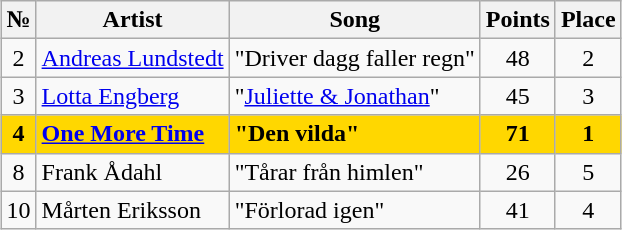<table class="sortable wikitable" style="margin: 1em auto 1em auto; text-align:center">
<tr>
<th>№</th>
<th>Artist</th>
<th>Song</th>
<th>Points</th>
<th>Place</th>
</tr>
<tr>
<td>2</td>
<td align="left"><a href='#'>Andreas Lundstedt</a></td>
<td align="left">"Driver dagg faller regn"</td>
<td>48</td>
<td>2</td>
</tr>
<tr>
<td>3</td>
<td align="left"><a href='#'>Lotta Engberg</a></td>
<td align="left">"<a href='#'>Juliette & Jonathan</a>"</td>
<td>45</td>
<td>3</td>
</tr>
<tr style="font-weight:bold; background: gold;">
<td>4</td>
<td align="left"><a href='#'>One More Time</a></td>
<td align="left">"Den vilda"</td>
<td>71</td>
<td>1</td>
</tr>
<tr>
<td>8</td>
<td align="left">Frank Ådahl</td>
<td align="left">"Tårar från himlen"</td>
<td>26</td>
<td>5</td>
</tr>
<tr>
<td>10</td>
<td align="left">Mårten Eriksson</td>
<td align="left">"Förlorad igen"</td>
<td>41</td>
<td>4</td>
</tr>
</table>
